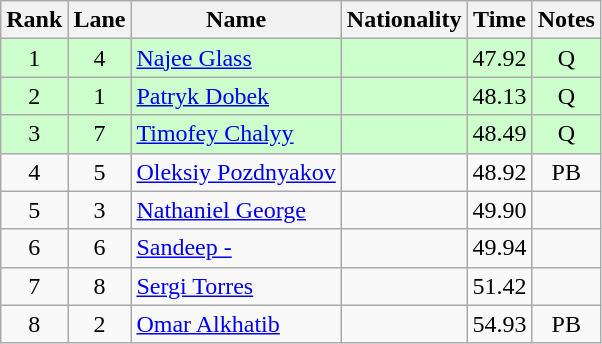<table class="wikitable sortable" style="text-align:center">
<tr>
<th>Rank</th>
<th>Lane</th>
<th>Name</th>
<th>Nationality</th>
<th>Time</th>
<th>Notes</th>
</tr>
<tr bgcolor=ccffcc>
<td align=center>1</td>
<td align=center>4</td>
<td align=left><a href='#'>Najee Glass</a></td>
<td align=left></td>
<td>47.92</td>
<td>Q</td>
</tr>
<tr bgcolor=ccffcc>
<td align=center>2</td>
<td align=center>1</td>
<td align=left><a href='#'>Patryk Dobek</a></td>
<td align=left></td>
<td>48.13</td>
<td>Q</td>
</tr>
<tr bgcolor=ccffcc>
<td align=center>3</td>
<td align=center>7</td>
<td align=left><a href='#'>Timofey Chalyy</a></td>
<td align=left></td>
<td>48.49</td>
<td>Q</td>
</tr>
<tr>
<td align=center>4</td>
<td align=center>5</td>
<td align=left><a href='#'>Oleksiy Pozdnyakov</a></td>
<td align=left></td>
<td>48.92</td>
<td>PB</td>
</tr>
<tr>
<td align=center>5</td>
<td align=center>3</td>
<td align=left><a href='#'>Nathaniel George</a></td>
<td align=left></td>
<td>49.90</td>
<td></td>
</tr>
<tr>
<td align=center>6</td>
<td align=center>6</td>
<td align=left><a href='#'>Sandeep -</a></td>
<td align=left></td>
<td>49.94</td>
<td></td>
</tr>
<tr>
<td align=center>7</td>
<td align=center>8</td>
<td align=left><a href='#'>Sergi Torres</a></td>
<td align=left></td>
<td>51.42</td>
<td></td>
</tr>
<tr>
<td align=center>8</td>
<td align=center>2</td>
<td align=left><a href='#'>Omar Alkhatib</a></td>
<td align=left></td>
<td>54.93</td>
<td>PB</td>
</tr>
</table>
